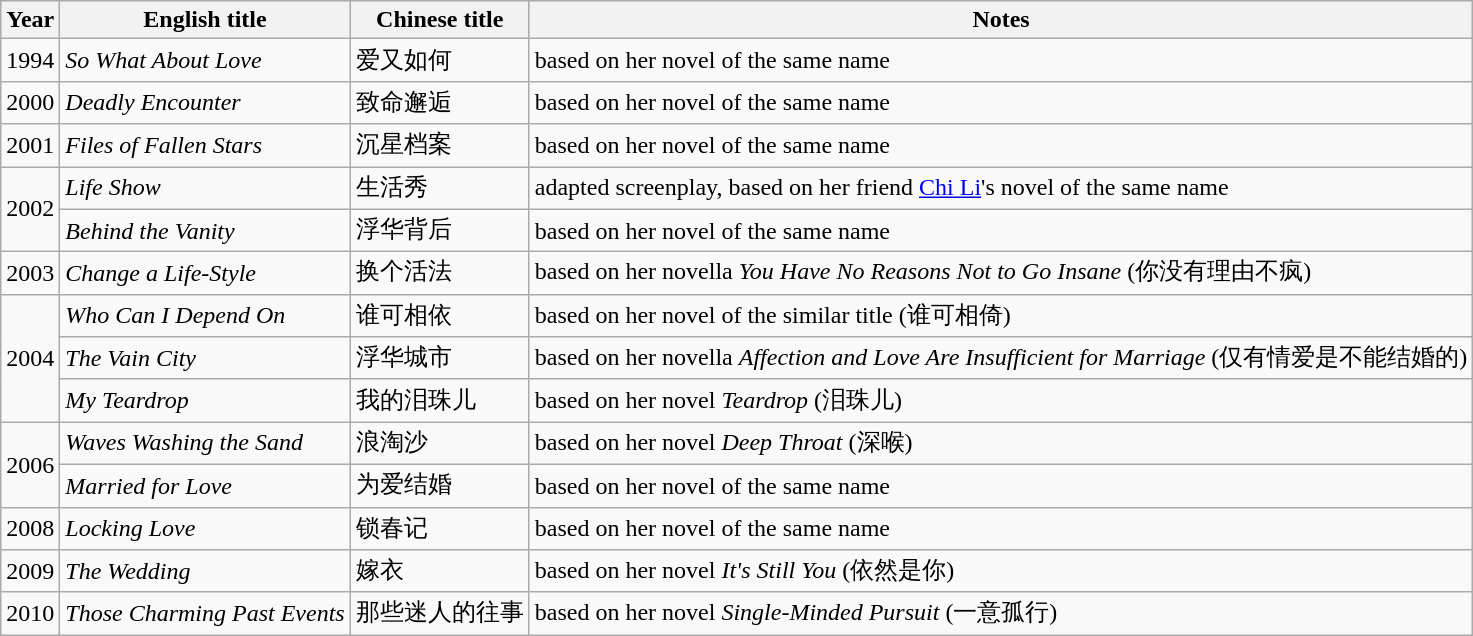<table class="wikitable sortable">
<tr>
<th>Year</th>
<th>English title</th>
<th>Chinese title</th>
<th class="unsortable">Notes</th>
</tr>
<tr>
<td>1994</td>
<td><em>So What About Love</em></td>
<td>爱又如何</td>
<td>based on her novel of the same name</td>
</tr>
<tr>
<td>2000</td>
<td><em>Deadly Encounter</em></td>
<td>致命邂逅</td>
<td>based on her novel of the same name</td>
</tr>
<tr>
<td>2001</td>
<td><em>Files of Fallen Stars</em></td>
<td>沉星档案</td>
<td>based on her novel of the same name</td>
</tr>
<tr>
<td rowspan=2>2002</td>
<td><em>Life Show</em></td>
<td>生活秀</td>
<td>adapted screenplay, based on her friend <a href='#'>Chi Li</a>'s novel of the same name</td>
</tr>
<tr>
<td><em>Behind the Vanity</em></td>
<td>浮华背后</td>
<td>based on her novel of the same name</td>
</tr>
<tr>
<td>2003</td>
<td><em>Change a Life-Style</em></td>
<td>换个活法</td>
<td>based on her novella <em>You Have No Reasons Not to Go Insane</em> (你没有理由不疯)</td>
</tr>
<tr>
<td rowspan=3>2004</td>
<td><em>Who Can I Depend On</em></td>
<td>谁可相依</td>
<td>based on her novel of the similar title (谁可相倚)</td>
</tr>
<tr>
<td><em>The Vain City</em></td>
<td>浮华城市</td>
<td>based on her novella <em>Affection and Love Are Insufficient for Marriage</em> (仅有情爱是不能结婚的)</td>
</tr>
<tr>
<td><em>My Teardrop</em></td>
<td>我的泪珠儿</td>
<td>based on her novel <em>Teardrop</em> (泪珠儿)</td>
</tr>
<tr>
<td rowspan=2>2006</td>
<td><em>Waves Washing the Sand</em></td>
<td>浪淘沙</td>
<td>based on her novel <em>Deep Throat</em> (深喉)</td>
</tr>
<tr>
<td><em>Married for Love</em></td>
<td>为爱结婚</td>
<td>based on her novel of the same name</td>
</tr>
<tr>
<td>2008</td>
<td><em>Locking Love</em></td>
<td>锁春记</td>
<td>based on her novel of the same name</td>
</tr>
<tr>
<td>2009</td>
<td><em>The Wedding</em></td>
<td>嫁衣</td>
<td>based on her novel <em>It's Still You</em> (依然是你)</td>
</tr>
<tr>
<td>2010</td>
<td><em>Those Charming Past Events</em></td>
<td>那些迷人的往事</td>
<td>based on her novel <em>Single-Minded Pursuit</em> (一意孤行)</td>
</tr>
</table>
